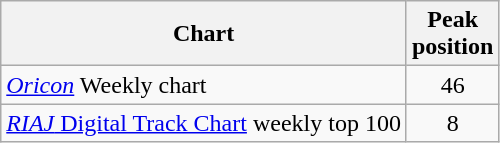<table class="wikitable sortable" style="text-align:center;">
<tr>
<th>Chart</th>
<th>Peak<br>position</th>
</tr>
<tr>
<td align="left"><em><a href='#'>Oricon</a></em> Weekly chart</td>
<td>46</td>
</tr>
<tr>
<td align="left"><a href='#'><em>RIAJ</em> Digital Track Chart</a> weekly top 100</td>
<td>8</td>
</tr>
</table>
